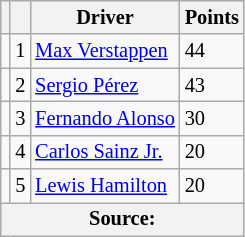<table class="wikitable" style="font-size: 85%;">
<tr>
<th scope="col"></th>
<th scope="col"></th>
<th scope="col">Driver</th>
<th scope="col">Points</th>
</tr>
<tr>
<td align="left"></td>
<td align="center">1</td>
<td> <a href='#'>Max Verstappen</a></td>
<td align="left">44</td>
</tr>
<tr>
<td align="left"></td>
<td align="center">2</td>
<td> <a href='#'>Sergio Pérez</a></td>
<td align="left">43</td>
</tr>
<tr>
<td align="left"></td>
<td align="center">3</td>
<td> <a href='#'>Fernando Alonso</a></td>
<td align="left">30</td>
</tr>
<tr>
<td align="left"></td>
<td align="center">4</td>
<td> <a href='#'>Carlos Sainz Jr.</a></td>
<td align="left">20</td>
</tr>
<tr>
<td align="left"></td>
<td align="center">5</td>
<td> <a href='#'>Lewis Hamilton</a></td>
<td align="left">20</td>
</tr>
<tr>
<th colspan=4>Source:</th>
</tr>
</table>
